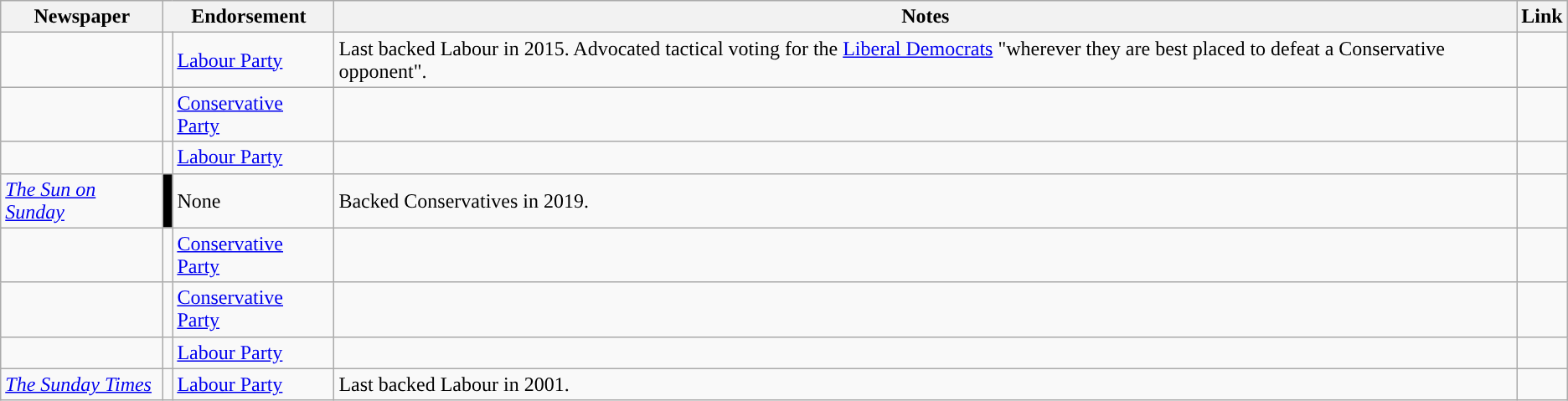<table class="wikitable">
<tr>
<th>Newspaper</th>
<th colspan="2">Endorsement</th>
<th>Notes</th>
<th>Link</th>
</tr>
<tr>
<td></td>
<td style="background-color: "></td>
<td><a href='#'>Labour Party</a></td>
<td>Last backed Labour in 2015. Advocated tactical voting for the <a href='#'>Liberal Democrats</a> "wherever they are best placed to defeat a Conservative opponent".</td>
<td></td>
</tr>
<tr>
<td></td>
<td style="background-color: "></td>
<td><a href='#'>Conservative Party</a></td>
<td></td>
<td></td>
</tr>
<tr>
<td></td>
<td style="background-color: "></td>
<td><a href='#'>Labour Party</a></td>
<td></td>
<td></td>
</tr>
<tr>
<td><em><a href='#'>The Sun on Sunday</a></em></td>
<td style="background-color:black"></td>
<td>None</td>
<td>Backed Conservatives in 2019.</td>
<td></td>
</tr>
<tr>
<td></td>
<td style="background-color: "></td>
<td><a href='#'>Conservative Party</a></td>
<td></td>
<td></td>
</tr>
<tr>
<td></td>
<td style="background-color: "></td>
<td><a href='#'>Conservative Party</a></td>
<td></td>
<td></td>
</tr>
<tr>
<td></td>
<td style="background-color: "></td>
<td><a href='#'>Labour Party</a></td>
<td></td>
<td></td>
</tr>
<tr>
<td><em><a href='#'>The Sunday Times</a></em></td>
<td style="background-color: "></td>
<td><a href='#'>Labour Party</a></td>
<td>Last backed Labour in 2001.</td>
<td></td>
</tr>
</table>
